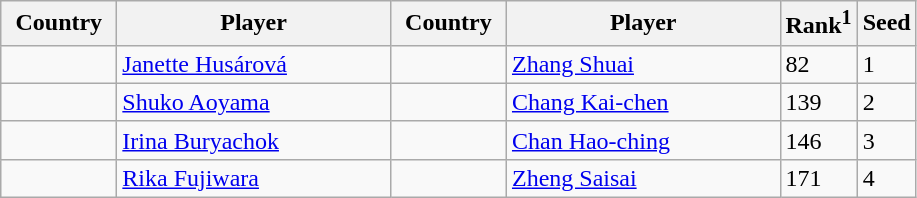<table class="sortable wikitable">
<tr>
<th width="70">Country</th>
<th width="175">Player</th>
<th width="70">Country</th>
<th width="175">Player</th>
<th>Rank<sup>1</sup></th>
<th>Seed</th>
</tr>
<tr>
<td></td>
<td><a href='#'>Janette Husárová</a></td>
<td></td>
<td><a href='#'>Zhang Shuai</a></td>
<td>82</td>
<td>1</td>
</tr>
<tr>
<td></td>
<td><a href='#'>Shuko Aoyama</a></td>
<td></td>
<td><a href='#'>Chang Kai-chen</a></td>
<td>139</td>
<td>2</td>
</tr>
<tr>
<td></td>
<td><a href='#'>Irina Buryachok</a></td>
<td></td>
<td><a href='#'>Chan Hao-ching</a></td>
<td>146</td>
<td>3</td>
</tr>
<tr>
<td></td>
<td><a href='#'>Rika Fujiwara</a></td>
<td></td>
<td><a href='#'>Zheng Saisai</a></td>
<td>171</td>
<td>4</td>
</tr>
</table>
